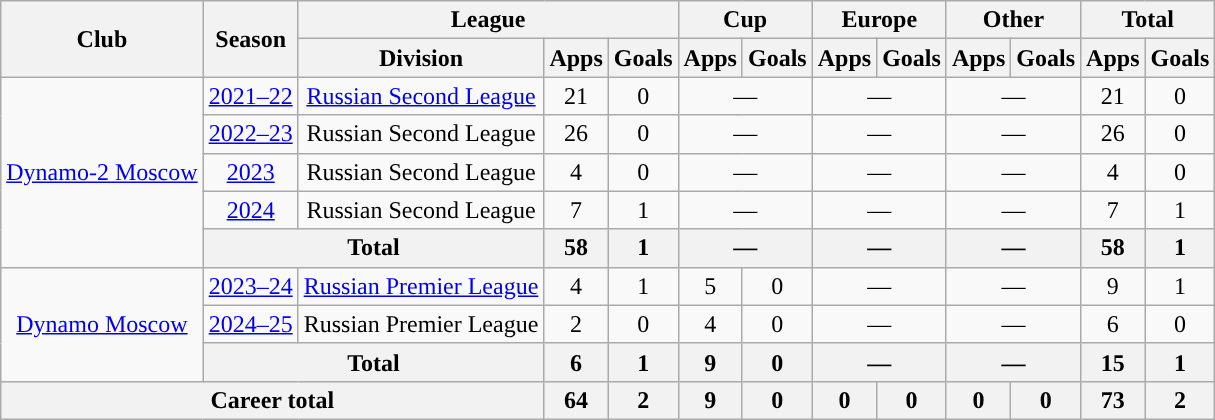<table class="wikitable" style="text-align: center;">
<tr>
<th rowspan="2">Club</th>
<th rowspan="2">Season</th>
<th colspan="3">League</th>
<th colspan="2">Cup</th>
<th colspan="2">Europe</th>
<th colspan="2">Other</th>
<th colspan="2">Total</th>
</tr>
<tr>
<th>Division</th>
<th>Apps</th>
<th>Goals</th>
<th>Apps</th>
<th>Goals</th>
<th>Apps</th>
<th>Goals</th>
<th>Apps</th>
<th>Goals</th>
<th>Apps</th>
<th>Goals</th>
</tr>
<tr>
<td rowspan="5"><a href='#'>Dynamo-2 Moscow</a></td>
<td><a href='#'>2021–22</a></td>
<td><a href='#'>Russian Second League</a></td>
<td>21</td>
<td>0</td>
<td colspan="2">—</td>
<td colspan="2">—</td>
<td colspan="2">—</td>
<td>21</td>
<td>0</td>
</tr>
<tr>
<td><a href='#'>2022–23</a></td>
<td>Russian Second League</td>
<td>26</td>
<td>0</td>
<td colspan="2">—</td>
<td colspan="2">—</td>
<td colspan="2">—</td>
<td>26</td>
<td>0</td>
</tr>
<tr>
<td><a href='#'>2023</a></td>
<td>Russian Second League</td>
<td>4</td>
<td>0</td>
<td colspan="2">—</td>
<td colspan="2">—</td>
<td colspan="2">—</td>
<td>4</td>
<td>0</td>
</tr>
<tr>
<td><a href='#'>2024</a></td>
<td>Russian Second League</td>
<td>7</td>
<td>1</td>
<td colspan="2">—</td>
<td colspan="2">—</td>
<td colspan="2">—</td>
<td>7</td>
<td>1</td>
</tr>
<tr>
<th colspan="2">Total</th>
<th>58</th>
<th>1</th>
<th colspan="2">—</th>
<th colspan="2">—</th>
<th colspan="2">—</th>
<th>58</th>
<th>1</th>
</tr>
<tr>
<td rowspan="3"><a href='#'>Dynamo Moscow</a></td>
<td><a href='#'>2023–24</a></td>
<td><a href='#'>Russian Premier League</a></td>
<td>4</td>
<td>1</td>
<td>5</td>
<td>0</td>
<td colspan="2">—</td>
<td colspan="2">—</td>
<td>9</td>
<td>1</td>
</tr>
<tr>
<td><a href='#'>2024–25</a></td>
<td>Russian Premier League</td>
<td>2</td>
<td>0</td>
<td>4</td>
<td>0</td>
<td colspan="2">—</td>
<td colspan="2">—</td>
<td>6</td>
<td>0</td>
</tr>
<tr>
<th colspan="2">Total</th>
<th>6</th>
<th>1</th>
<th>9</th>
<th>0</th>
<th colspan="2">—</th>
<th colspan="2">—</th>
<th>15</th>
<th>1</th>
</tr>
<tr>
<th colspan="3">Career total</th>
<th>64</th>
<th>2</th>
<th>9</th>
<th>0</th>
<th>0</th>
<th>0</th>
<th>0</th>
<th>0</th>
<th>73</th>
<th>2</th>
</tr>
</table>
